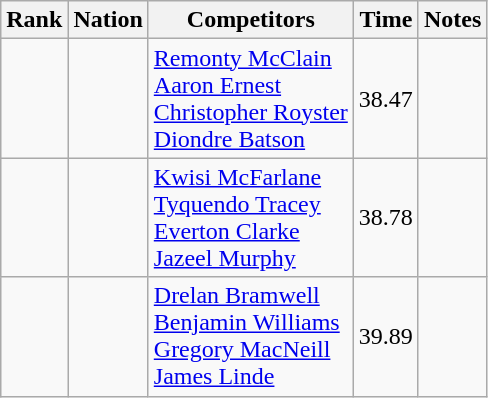<table class="wikitable sortable" style="text-align:center">
<tr>
<th>Rank</th>
<th>Nation</th>
<th>Competitors</th>
<th>Time</th>
<th>Notes</th>
</tr>
<tr>
<td></td>
<td align=left></td>
<td align=left><a href='#'>Remonty McClain</a><br><a href='#'>Aaron Ernest</a><br><a href='#'>Christopher Royster</a><br><a href='#'>Diondre Batson</a></td>
<td>38.47</td>
<td></td>
</tr>
<tr>
<td></td>
<td align=left></td>
<td align=left><a href='#'>Kwisi McFarlane</a><br><a href='#'>Tyquendo Tracey</a><br><a href='#'>Everton Clarke</a><br><a href='#'>Jazeel Murphy</a></td>
<td>38.78</td>
<td></td>
</tr>
<tr>
<td></td>
<td align=left></td>
<td align=left><a href='#'>Drelan Bramwell</a><br><a href='#'>Benjamin Williams</a><br><a href='#'>Gregory MacNeill</a><br><a href='#'>James Linde</a></td>
<td>39.89</td>
<td></td>
</tr>
</table>
